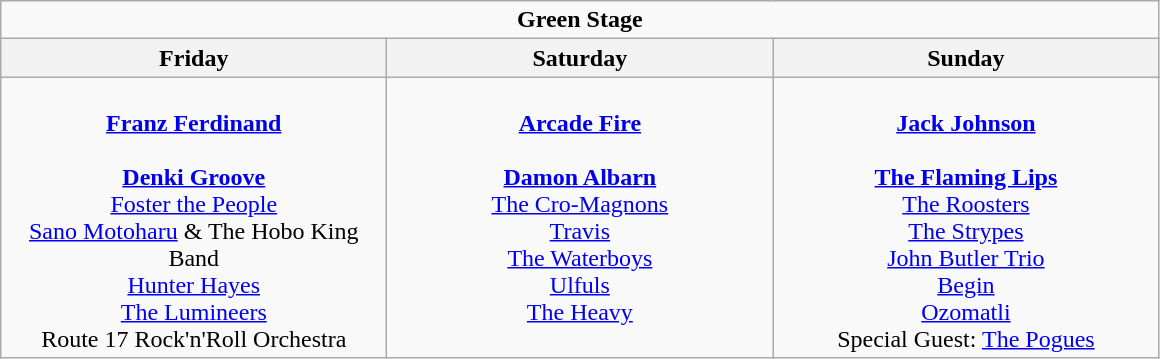<table class="wikitable">
<tr>
<td colspan="3" style="text-align:center;"><strong>Green Stage</strong></td>
</tr>
<tr>
<th>Friday</th>
<th>Saturday</th>
<th>Sunday</th>
</tr>
<tr>
<td style="text-align:center; vertical-align:top; width:250px;"><br><strong><a href='#'>Franz Ferdinand</a></strong>
<br>
<br> <strong><a href='#'>Denki Groove</a></strong>
<br> <a href='#'>Foster the People</a>
<br> <a href='#'>Sano Motoharu</a> & The Hobo King Band
<br> <a href='#'>Hunter Hayes</a>
<br> <a href='#'>The Lumineers</a>
<br> Route 17 Rock'n'Roll Orchestra</td>
<td style="text-align:center; vertical-align:top; width:250px;"><br><strong><a href='#'>Arcade Fire</a></strong> 
<br>
<br> <strong><a href='#'>Damon Albarn</a></strong>
<br> <a href='#'>The Cro-Magnons</a>
<br> <a href='#'>Travis</a>
<br> <a href='#'>The Waterboys</a>
<br> <a href='#'>Ulfuls</a>
<br> <a href='#'>The Heavy</a></td>
<td style="text-align:center; vertical-align:top; width:250px;"><br><strong><a href='#'>Jack Johnson</a></strong>
<br>
<br> <strong><a href='#'>The Flaming Lips</a></strong>
<br> <a href='#'>The Roosters</a>
<br> <a href='#'>The Strypes</a>
<br> <a href='#'>John Butler Trio</a>
<br> <a href='#'>Begin</a>
<br> <a href='#'>Ozomatli</a>
<br> Special Guest: <a href='#'>The Pogues</a></td>
</tr>
</table>
